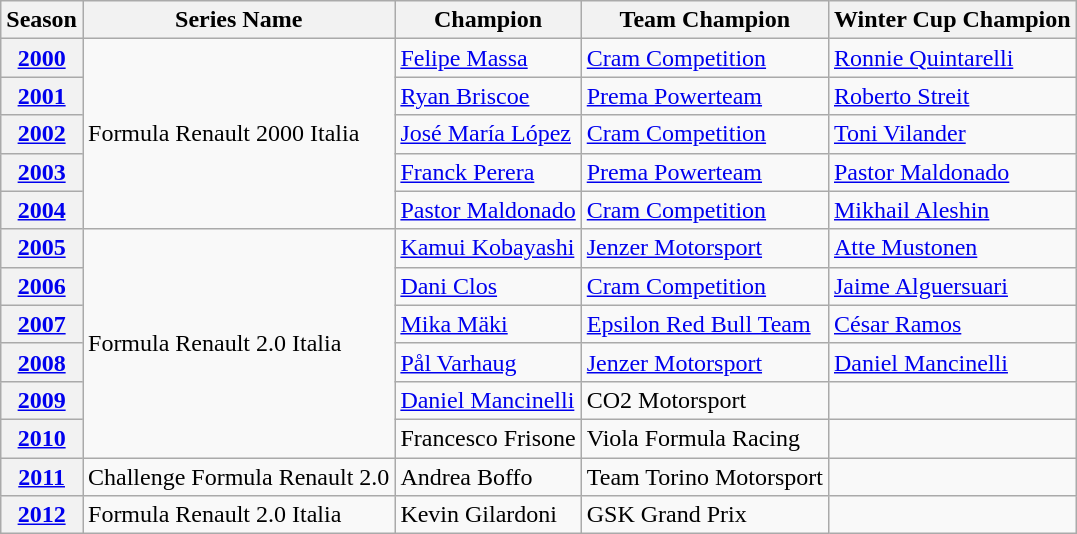<table class="wikitable">
<tr>
<th>Season</th>
<th>Series Name</th>
<th>Champion</th>
<th>Team Champion</th>
<th>Winter Cup Champion</th>
</tr>
<tr>
<th><a href='#'>2000</a></th>
<td rowspan=5>Formula Renault 2000 Italia</td>
<td> <a href='#'>Felipe Massa</a></td>
<td> <a href='#'>Cram Competition</a></td>
<td> <a href='#'>Ronnie Quintarelli</a></td>
</tr>
<tr>
<th><a href='#'>2001</a></th>
<td> <a href='#'>Ryan Briscoe</a></td>
<td> <a href='#'>Prema Powerteam</a></td>
<td> <a href='#'>Roberto Streit</a></td>
</tr>
<tr>
<th><a href='#'>2002</a></th>
<td> <a href='#'>José María López</a></td>
<td> <a href='#'>Cram Competition</a></td>
<td> <a href='#'>Toni Vilander</a></td>
</tr>
<tr>
<th><a href='#'>2003</a></th>
<td> <a href='#'>Franck Perera</a></td>
<td> <a href='#'>Prema Powerteam</a></td>
<td> <a href='#'>Pastor Maldonado</a></td>
</tr>
<tr>
<th><a href='#'>2004</a></th>
<td> <a href='#'>Pastor Maldonado</a></td>
<td> <a href='#'>Cram Competition</a></td>
<td> <a href='#'>Mikhail Aleshin</a></td>
</tr>
<tr>
<th><a href='#'>2005</a></th>
<td rowspan=6>Formula Renault 2.0 Italia</td>
<td> <a href='#'>Kamui Kobayashi</a></td>
<td> <a href='#'>Jenzer Motorsport</a></td>
<td> <a href='#'>Atte Mustonen</a></td>
</tr>
<tr>
<th><a href='#'>2006</a></th>
<td> <a href='#'>Dani Clos</a></td>
<td> <a href='#'>Cram Competition</a></td>
<td> <a href='#'>Jaime Alguersuari</a></td>
</tr>
<tr>
<th><a href='#'>2007</a></th>
<td> <a href='#'>Mika Mäki</a></td>
<td> <a href='#'>Epsilon Red Bull Team</a></td>
<td> <a href='#'>César Ramos</a></td>
</tr>
<tr>
<th><a href='#'>2008</a></th>
<td> <a href='#'>Pål Varhaug</a></td>
<td> <a href='#'>Jenzer Motorsport</a></td>
<td> <a href='#'>Daniel Mancinelli</a></td>
</tr>
<tr>
<th><a href='#'>2009</a></th>
<td> <a href='#'>Daniel Mancinelli</a></td>
<td> CO2 Motorsport</td>
<td></td>
</tr>
<tr>
<th><a href='#'>2010</a></th>
<td> Francesco Frisone</td>
<td> Viola Formula Racing</td>
<td></td>
</tr>
<tr>
<th><a href='#'>2011</a></th>
<td>Challenge Formula Renault 2.0</td>
<td> Andrea Boffo</td>
<td> Team Torino Motorsport</td>
<td></td>
</tr>
<tr>
<th><a href='#'>2012</a></th>
<td>Formula Renault 2.0 Italia</td>
<td> Kevin Gilardoni</td>
<td> GSK Grand Prix</td>
<td></td>
</tr>
</table>
